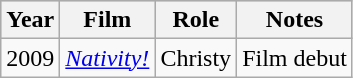<table class="wikitable">
<tr style="background:#ccc; text-align:center;">
<th>Year</th>
<th>Film</th>
<th>Role</th>
<th>Notes</th>
</tr>
<tr>
<td>2009</td>
<td><em><a href='#'>Nativity!</a></em></td>
<td>Christy</td>
<td>Film debut</td>
</tr>
</table>
